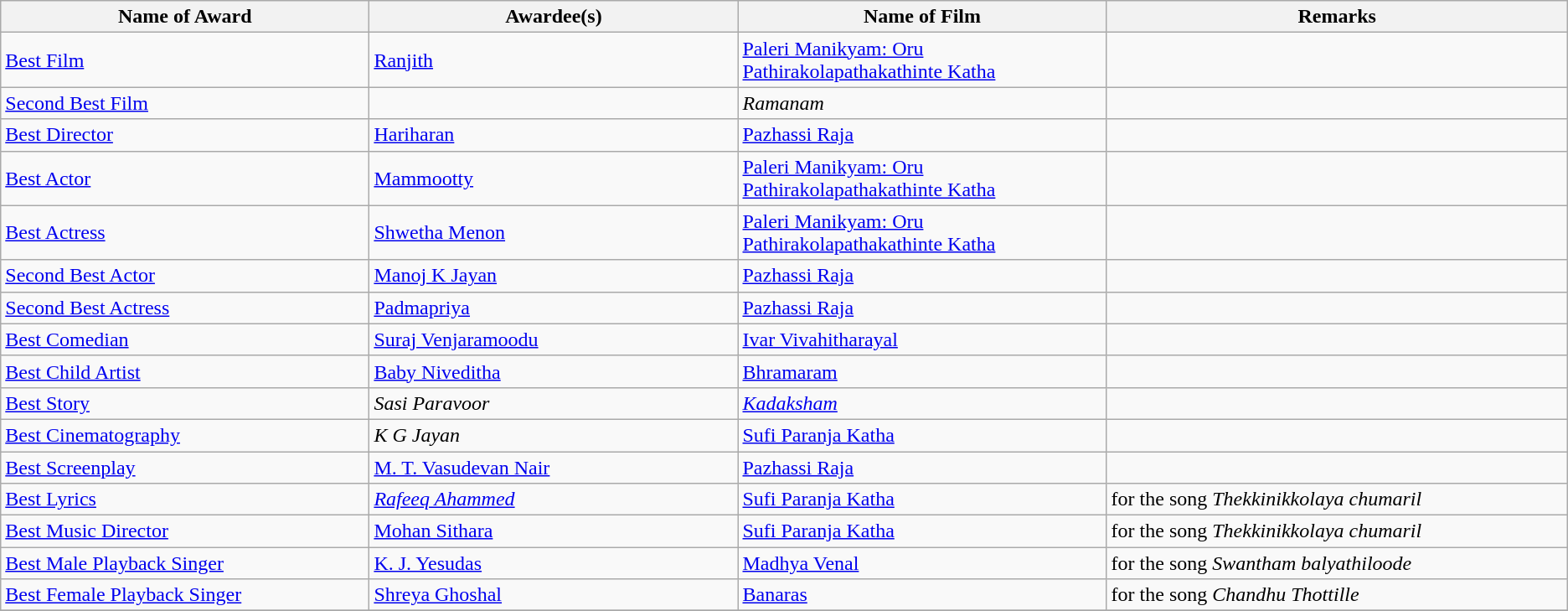<table class="wikitable sortable">
<tr>
<th style="width:20%;">Name of Award</th>
<th style="width:20%;">Awardee(s)</th>
<th style="width:20%;">Name of Film</th>
<th style="width:25%;">Remarks</th>
</tr>
<tr>
<td><a href='#'>Best Film</a></td>
<td><a href='#'>Ranjith</a></td>
<td><a href='#'>Paleri Manikyam: Oru Pathirakolapathakathinte Katha</a></td>
<td></td>
</tr>
<tr>
<td><a href='#'>Second Best Film</a></td>
<td></td>
<td><em>Ramanam</em></td>
<td></td>
</tr>
<tr>
<td><a href='#'>Best Director</a></td>
<td><a href='#'>Hariharan</a></td>
<td><a href='#'>Pazhassi Raja</a></td>
<td></td>
</tr>
<tr>
<td><a href='#'>Best Actor</a></td>
<td><a href='#'>Mammootty</a></td>
<td><a href='#'>Paleri Manikyam: Oru Pathirakolapathakathinte Katha</a></td>
<td></td>
</tr>
<tr>
<td><a href='#'>Best Actress</a></td>
<td><a href='#'>Shwetha Menon</a></td>
<td><a href='#'>Paleri Manikyam: Oru Pathirakolapathakathinte Katha</a></td>
<td></td>
</tr>
<tr>
<td><a href='#'>Second Best Actor</a></td>
<td><a href='#'>Manoj K Jayan</a></td>
<td><a href='#'>Pazhassi Raja</a></td>
<td></td>
</tr>
<tr>
<td><a href='#'>Second Best Actress</a></td>
<td><a href='#'>Padmapriya</a></td>
<td><a href='#'>Pazhassi Raja</a></td>
<td></td>
</tr>
<tr>
<td><a href='#'>Best Comedian</a></td>
<td><a href='#'>Suraj Venjaramoodu</a></td>
<td><a href='#'>Ivar Vivahitharayal</a></td>
<td></td>
</tr>
<tr>
<td><a href='#'>Best Child Artist</a></td>
<td><a href='#'>Baby Niveditha</a></td>
<td><a href='#'>Bhramaram</a></td>
<td></td>
</tr>
<tr>
<td><a href='#'>Best Story</a></td>
<td><em>Sasi Paravoor</em></td>
<td><em><a href='#'>Kadaksham</a></em></td>
<td></td>
</tr>
<tr>
<td><a href='#'>Best Cinematography</a></td>
<td><em>K G Jayan</em></td>
<td><a href='#'>Sufi Paranja Katha</a></td>
<td></td>
</tr>
<tr>
<td><a href='#'>Best Screenplay</a></td>
<td><a href='#'>M. T. Vasudevan Nair</a></td>
<td><a href='#'>Pazhassi Raja</a></td>
<td></td>
</tr>
<tr>
<td><a href='#'>Best Lyrics</a></td>
<td><em><a href='#'>Rafeeq Ahammed</a></em></td>
<td><a href='#'>Sufi Paranja Katha</a></td>
<td>for the song <em>Thekkinikkolaya chumaril</em></td>
</tr>
<tr>
<td><a href='#'>Best Music Director</a></td>
<td><a href='#'>Mohan Sithara</a></td>
<td><a href='#'>Sufi Paranja Katha</a></td>
<td>for the song <em>Thekkinikkolaya chumaril</em></td>
</tr>
<tr>
<td><a href='#'>Best Male Playback Singer</a></td>
<td><a href='#'>K. J. Yesudas</a></td>
<td><a href='#'>Madhya Venal</a></td>
<td>for the song <em>Swantham balyathiloode</em></td>
</tr>
<tr>
<td><a href='#'>Best Female Playback Singer</a></td>
<td><a href='#'>Shreya Ghoshal</a></td>
<td><a href='#'>Banaras</a></td>
<td>for the song <em>Chandhu Thottille</em></td>
</tr>
<tr>
</tr>
</table>
